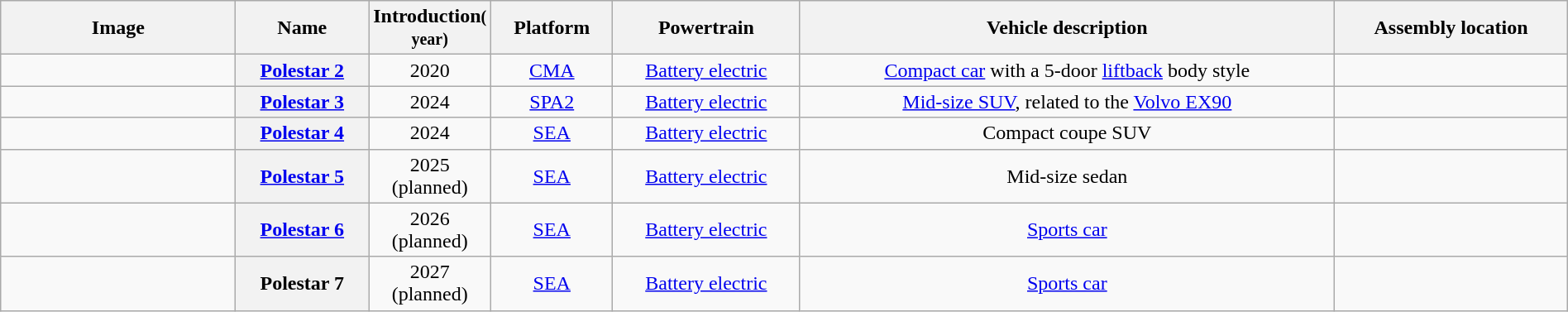<table class="wikitable sortable" style="text-align: center; width: 100%">
<tr>
<th class="unsortable" width="15%">Image</th>
<th>Name</th>
<th width="5%">Introduction<small>( year)</small></th>
<th>Platform</th>
<th>Powertrain</th>
<th>Vehicle description</th>
<th class="unsortable">Assembly location</th>
</tr>
<tr>
<td></td>
<th><a href='#'>Polestar 2</a></th>
<td>2020</td>
<td><a href='#'>CMA</a></td>
<td><a href='#'>Battery electric</a></td>
<td><a href='#'>Compact car</a> with a 5-door <a href='#'>liftback</a> body style</td>
<td></td>
</tr>
<tr>
<td></td>
<th><a href='#'>Polestar 3</a></th>
<td>2024</td>
<td><a href='#'>SPA2</a></td>
<td><a href='#'>Battery electric</a></td>
<td><a href='#'>Mid-size SUV</a>, related to the <a href='#'>Volvo EX90</a></td>
<td></td>
</tr>
<tr>
<td></td>
<th><a href='#'>Polestar 4</a></th>
<td>2024</td>
<td><a href='#'>SEA</a></td>
<td><a href='#'>Battery electric</a></td>
<td>Compact coupe SUV</td>
<td></td>
</tr>
<tr>
<td></td>
<th><a href='#'>Polestar 5</a></th>
<td>2025 (planned)</td>
<td><a href='#'>SEA</a></td>
<td><a href='#'>Battery electric</a></td>
<td>Mid-size sedan</td>
<td></td>
</tr>
<tr>
<td></td>
<th><a href='#'>Polestar 6</a></th>
<td>2026 (planned)</td>
<td><a href='#'>SEA</a></td>
<td><a href='#'>Battery electric</a></td>
<td><a href='#'>Sports car</a></td>
<td></td>
</tr>
<tr>
<td></td>
<th>Polestar 7</th>
<td>2027 (planned)</td>
<td><a href='#'>SEA</a></td>
<td><a href='#'>Battery electric</a></td>
<td><a href='#'>Sports car</a></td>
<td></td>
</tr>
</table>
